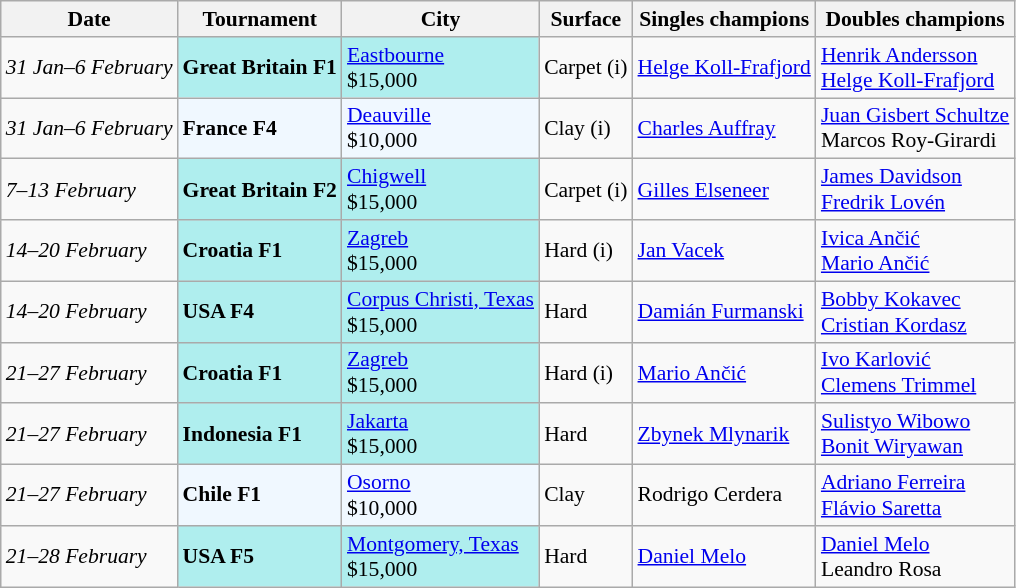<table class="sortable wikitable" style="font-size:90%">
<tr>
<th>Date</th>
<th>Tournament</th>
<th>City</th>
<th>Surface</th>
<th>Singles champions</th>
<th>Doubles champions</th>
</tr>
<tr>
<td><em>31 Jan–6 February</em></td>
<td style="background:#afeeee;"><strong>Great Britain F1</strong></td>
<td style="background:#afeeee;"><a href='#'>Eastbourne</a> <br>$15,000</td>
<td>Carpet (i)</td>
<td> <a href='#'>Helge Koll-Frafjord</a></td>
<td> <a href='#'>Henrik Andersson</a> <br>  <a href='#'>Helge Koll-Frafjord</a></td>
</tr>
<tr>
<td><em>31 Jan–6 February</em></td>
<td style="background:#f0f8ff;"><strong>France F4</strong></td>
<td style="background:#f0f8ff;"><a href='#'>Deauville</a> <br>$10,000</td>
<td>Clay (i)</td>
<td> <a href='#'>Charles Auffray</a></td>
<td> <a href='#'>Juan Gisbert Schultze</a> <br>  Marcos Roy-Girardi</td>
</tr>
<tr>
<td><em>7–13 February</em></td>
<td style="background:#afeeee;"><strong>Great Britain F2</strong></td>
<td style="background:#afeeee;"><a href='#'>Chigwell</a> <br>$15,000</td>
<td>Carpet (i)</td>
<td> <a href='#'>Gilles Elseneer</a></td>
<td> <a href='#'>James Davidson</a><br>  <a href='#'>Fredrik Lovén</a></td>
</tr>
<tr>
<td><em>14–20 February</em></td>
<td style="background:#afeeee;"><strong>Croatia F1</strong></td>
<td style="background:#afeeee;"><a href='#'>Zagreb</a> <br>$15,000</td>
<td>Hard (i)</td>
<td> <a href='#'>Jan Vacek</a></td>
<td> <a href='#'>Ivica Ančić</a> <br>  <a href='#'>Mario Ančić</a></td>
</tr>
<tr>
<td><em>14–20 February</em></td>
<td style="background:#afeeee;"><strong>USA F4</strong></td>
<td style="background:#afeeee;"><a href='#'>Corpus Christi, Texas</a> <br>$15,000</td>
<td>Hard</td>
<td> <a href='#'>Damián Furmanski</a></td>
<td> <a href='#'>Bobby Kokavec</a> <br>  <a href='#'>Cristian Kordasz</a></td>
</tr>
<tr>
<td><em>21–27 February</em></td>
<td style="background:#afeeee;"><strong>Croatia F1</strong></td>
<td style="background:#afeeee;"><a href='#'>Zagreb</a> <br>$15,000</td>
<td>Hard (i)</td>
<td> <a href='#'>Mario Ančić</a></td>
<td> <a href='#'>Ivo Karlović</a> <br>  <a href='#'>Clemens Trimmel</a></td>
</tr>
<tr>
<td><em>21–27 February</em></td>
<td style="background:#afeeee;"><strong>Indonesia F1</strong></td>
<td style="background:#afeeee;"><a href='#'>Jakarta</a> <br>$15,000</td>
<td>Hard</td>
<td> <a href='#'>Zbynek Mlynarik</a></td>
<td> <a href='#'>Sulistyo Wibowo</a> <br>  <a href='#'>Bonit Wiryawan</a></td>
</tr>
<tr>
<td><em>21–27 February</em></td>
<td style="background:#f0f8ff;"><strong>Chile F1</strong></td>
<td style="background:#f0f8ff;"><a href='#'>Osorno</a> <br>$10,000</td>
<td>Clay</td>
<td> Rodrigo Cerdera</td>
<td> <a href='#'>Adriano Ferreira</a> <br>  <a href='#'>Flávio Saretta</a></td>
</tr>
<tr>
<td><em>21–28 February</em></td>
<td style="background:#afeeee;"><strong>USA F5</strong></td>
<td style="background:#afeeee;"><a href='#'>Montgomery, Texas</a> <br>$15,000</td>
<td>Hard</td>
<td> <a href='#'>Daniel Melo</a></td>
<td> <a href='#'>Daniel Melo</a> <br>  Leandro Rosa</td>
</tr>
</table>
